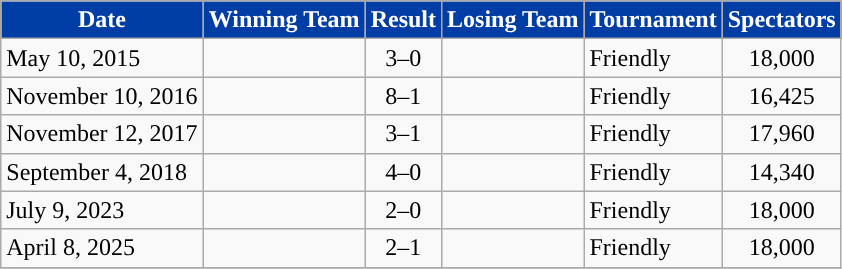<table class="wikitable">
<tr>
<th style="text-align:center;  background:#003DA5; color:#FFFFFF; ">Date</th>
<th style="text-align:center;  background:#003DA5; color:#FFFFFF; ">Winning Team</th>
<th style="text-align:center; background:#003DA5; color:#FFFFFF; ">Result</th>
<th style="text-align:center;  background:#003DA5; color:#FFFFFF; ">Losing Team</th>
<th style="text-align:center;  background:#003DA5; color:#FFFFFF; ">Tournament</th>
<th style="text-align:center; background:#003DA5; color:#FFFFFF; ">Spectators</th>
</tr>
<tr>
<td>May 10, 2015</td>
<td><strong></strong></td>
<td style="text-align:center;">3–0</td>
<td></td>
<td>Friendly</td>
<td style="text-align:center;">18,000</td>
</tr>
<tr>
<td>November 10, 2016</td>
<td><strong></strong></td>
<td style="text-align:center;">8–1</td>
<td></td>
<td>Friendly</td>
<td style="text-align:center;">16,425</td>
</tr>
<tr>
<td>November 12, 2017</td>
<td><strong></strong></td>
<td style="text-align:center;">3–1</td>
<td></td>
<td>Friendly</td>
<td style="text-align:center;">17,960</td>
</tr>
<tr>
<td>September 4, 2018</td>
<td><strong></strong></td>
<td style="text-align:center;">4–0</td>
<td></td>
<td>Friendly</td>
<td style="text-align:center;">14,340</td>
</tr>
<tr>
<td>July 9, 2023</td>
<td><strong></strong></td>
<td style="text-align:center;">2–0</td>
<td></td>
<td>Friendly</td>
<td style="text-align:center;">18,000</td>
</tr>
<tr>
<td>April 8, 2025</td>
<td><strong></strong></td>
<td style="text-align:center;">2–1</td>
<td></td>
<td>Friendly</td>
<td style="text-align:center;">18,000</td>
</tr>
<tr>
</tr>
</table>
